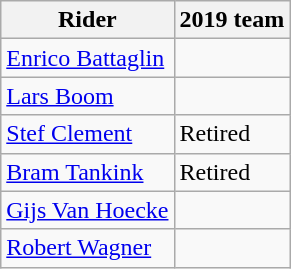<table class="wikitable">
<tr>
<th>Rider</th>
<th>2019 team</th>
</tr>
<tr>
<td><a href='#'>Enrico Battaglin</a></td>
<td></td>
</tr>
<tr>
<td><a href='#'>Lars Boom</a></td>
<td></td>
</tr>
<tr>
<td><a href='#'>Stef Clement</a></td>
<td>Retired</td>
</tr>
<tr>
<td><a href='#'>Bram Tankink</a></td>
<td>Retired</td>
</tr>
<tr>
<td><a href='#'>Gijs Van Hoecke</a></td>
<td></td>
</tr>
<tr>
<td><a href='#'>Robert Wagner</a></td>
<td></td>
</tr>
</table>
